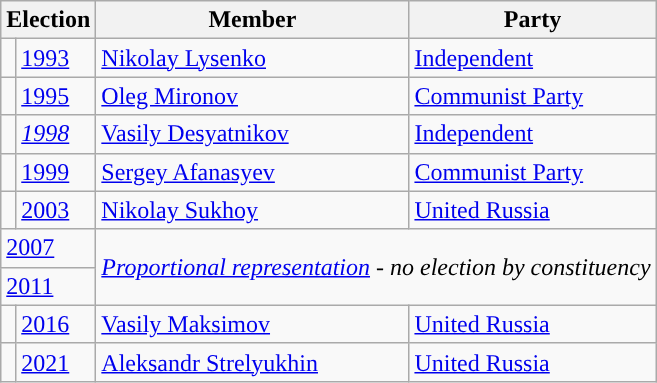<table class="wikitable">
<tr>
<th colspan="2">Election</th>
<th>Member</th>
<th>Party</th>
</tr>
<tr>
<td style="background-color: "></td>
<td><a href='#'>1993</a></td>
<td><a href='#'>Nikolay Lysenko</a></td>
<td><a href='#'>Independent</a></td>
</tr>
<tr>
<td style="background-color: "></td>
<td><a href='#'>1995</a></td>
<td><a href='#'>Oleg Mironov</a></td>
<td><a href='#'>Communist Party</a></td>
</tr>
<tr>
<td style="background-color:"></td>
<td><em><a href='#'>1998</a></em></td>
<td><a href='#'>Vasily Desyatnikov</a></td>
<td><a href='#'>Independent</a></td>
</tr>
<tr>
<td style="background-color: "></td>
<td><a href='#'>1999</a></td>
<td><a href='#'>Sergey Afanasyev</a></td>
<td><a href='#'>Communist Party</a></td>
</tr>
<tr>
<td style="background-color: "></td>
<td><a href='#'>2003</a></td>
<td><a href='#'>Nikolay Sukhoy</a></td>
<td><a href='#'>United Russia</a></td>
</tr>
<tr>
<td colspan=2><a href='#'>2007</a></td>
<td colspan=2 rowspan=2><em><a href='#'>Proportional representation</a> - no election by constituency</em></td>
</tr>
<tr>
<td colspan=2><a href='#'>2011</a></td>
</tr>
<tr>
<td style="background-color: "></td>
<td><a href='#'>2016</a></td>
<td><a href='#'>Vasily Maksimov</a></td>
<td><a href='#'>United Russia</a></td>
</tr>
<tr>
<td style="background-color: "></td>
<td><a href='#'>2021</a></td>
<td><a href='#'>Aleksandr Strelyukhin</a></td>
<td><a href='#'>United Russia</a></td>
</tr>
</table>
